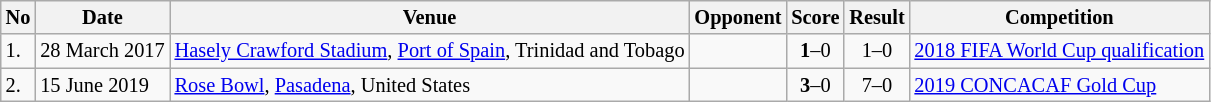<table class="wikitable" style="font-size:85%;">
<tr>
<th>No</th>
<th>Date</th>
<th>Venue</th>
<th>Opponent</th>
<th>Score</th>
<th>Result</th>
<th>Competition</th>
</tr>
<tr>
<td>1.</td>
<td>28 March 2017</td>
<td><a href='#'>Hasely Crawford Stadium</a>, <a href='#'>Port of Spain</a>, Trinidad and Tobago</td>
<td></td>
<td align=center><strong>1</strong>–0</td>
<td align=center>1–0</td>
<td><a href='#'>2018 FIFA World Cup qualification</a></td>
</tr>
<tr>
<td>2.</td>
<td>15 June 2019</td>
<td><a href='#'>Rose Bowl</a>, <a href='#'>Pasadena</a>, United States</td>
<td></td>
<td align=center><strong>3</strong>–0</td>
<td align=center>7–0</td>
<td><a href='#'>2019 CONCACAF Gold Cup</a></td>
</tr>
</table>
